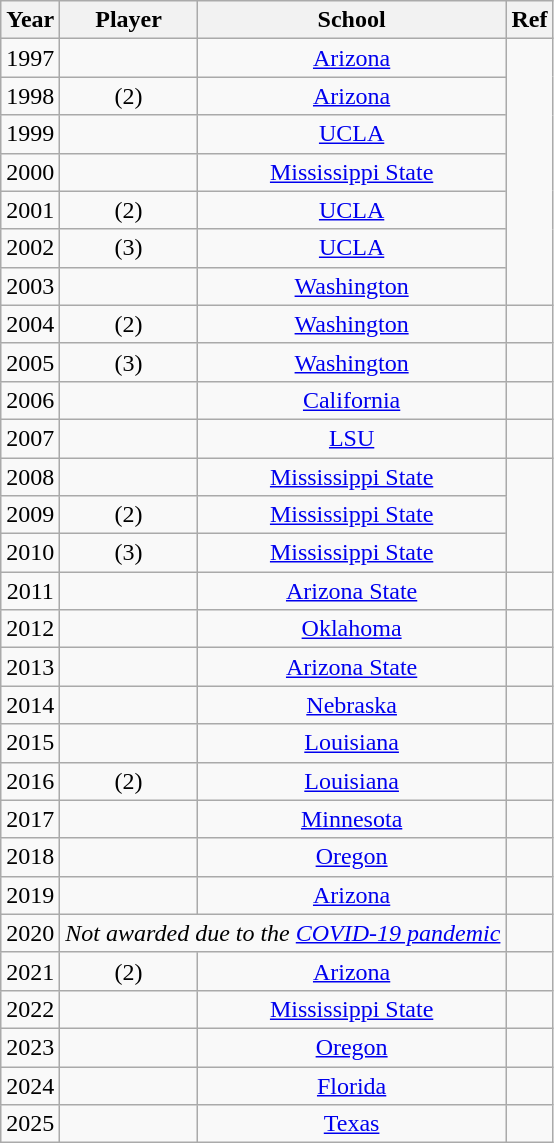<table class="wikitable sortable plainrowheaders" style="text-align:center;">
<tr>
<th scope="col">Year</th>
<th scope="col">Player</th>
<th scope="col">School</th>
<th scope="col" class="unsortable">Ref</th>
</tr>
<tr>
<td>1997</td>
<td></td>
<td><a href='#'>Arizona</a></td>
<td rowspan="7"></td>
</tr>
<tr>
<td>1998</td>
<td> (2)</td>
<td><a href='#'>Arizona</a></td>
</tr>
<tr>
<td>1999</td>
<td></td>
<td><a href='#'>UCLA</a></td>
</tr>
<tr>
<td>2000</td>
<td></td>
<td><a href='#'>Mississippi State</a></td>
</tr>
<tr>
<td>2001</td>
<td> (2)</td>
<td><a href='#'>UCLA</a></td>
</tr>
<tr>
<td>2002</td>
<td> (3)</td>
<td><a href='#'>UCLA</a></td>
</tr>
<tr>
<td>2003</td>
<td></td>
<td><a href='#'>Washington</a></td>
</tr>
<tr>
<td>2004</td>
<td> (2)</td>
<td><a href='#'>Washington</a></td>
<td></td>
</tr>
<tr>
<td>2005</td>
<td> (3)</td>
<td><a href='#'>Washington</a></td>
<td></td>
</tr>
<tr>
<td>2006</td>
<td></td>
<td><a href='#'>California</a></td>
<td></td>
</tr>
<tr>
<td>2007</td>
<td></td>
<td><a href='#'>LSU</a></td>
<td></td>
</tr>
<tr>
<td>2008</td>
<td></td>
<td><a href='#'>Mississippi State</a></td>
<td rowspan="3"></td>
</tr>
<tr>
<td>2009</td>
<td> (2)</td>
<td><a href='#'>Mississippi State</a></td>
</tr>
<tr>
<td>2010</td>
<td> (3)</td>
<td><a href='#'>Mississippi State</a></td>
</tr>
<tr>
<td>2011</td>
<td></td>
<td><a href='#'>Arizona State</a></td>
<td></td>
</tr>
<tr>
<td>2012</td>
<td></td>
<td><a href='#'>Oklahoma</a></td>
<td></td>
</tr>
<tr>
<td>2013</td>
<td></td>
<td><a href='#'>Arizona State</a></td>
<td></td>
</tr>
<tr>
<td>2014</td>
<td></td>
<td><a href='#'>Nebraska</a></td>
<td></td>
</tr>
<tr>
<td>2015</td>
<td></td>
<td><a href='#'>Louisiana</a></td>
<td></td>
</tr>
<tr>
<td>2016</td>
<td> (2)</td>
<td><a href='#'>Louisiana</a></td>
<td></td>
</tr>
<tr>
<td>2017</td>
<td></td>
<td><a href='#'>Minnesota</a></td>
<td></td>
</tr>
<tr>
<td>2018</td>
<td></td>
<td><a href='#'>Oregon</a></td>
<td></td>
</tr>
<tr>
<td>2019</td>
<td></td>
<td><a href='#'>Arizona</a></td>
<td></td>
</tr>
<tr>
<td>2020</td>
<td colspan=2><em>Not awarded due to the <a href='#'>COVID-19 pandemic</a></em></td>
<td></td>
</tr>
<tr>
<td>2021</td>
<td> (2)</td>
<td><a href='#'>Arizona</a></td>
<td></td>
</tr>
<tr>
<td>2022</td>
<td></td>
<td><a href='#'>Mississippi State</a></td>
<td></td>
</tr>
<tr>
<td>2023</td>
<td></td>
<td><a href='#'>Oregon</a></td>
<td></td>
</tr>
<tr>
<td>2024</td>
<td></td>
<td><a href='#'>Florida</a></td>
<td></td>
</tr>
<tr>
<td>2025</td>
<td></td>
<td><a href='#'>Texas</a></td>
<td></td>
</tr>
</table>
